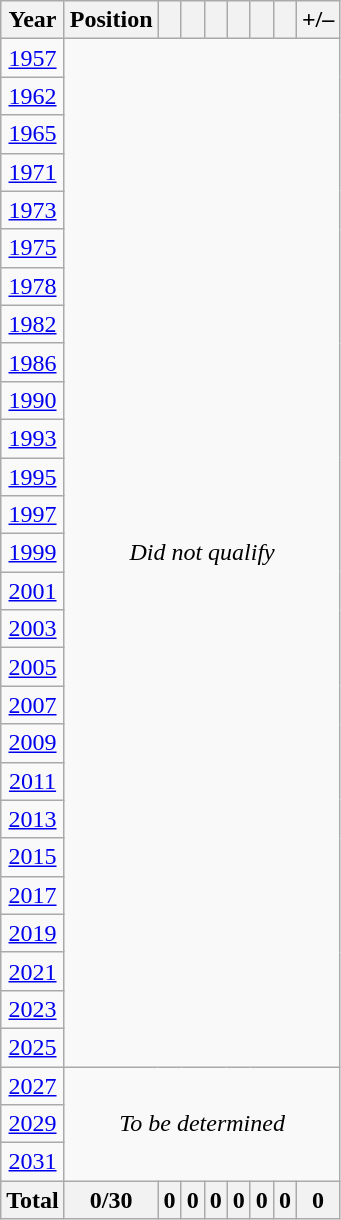<table class="wikitable" style="text-align: center;">
<tr>
<th>Year</th>
<th>Position</th>
<th></th>
<th></th>
<th></th>
<th></th>
<th></th>
<th></th>
<th>+/–</th>
</tr>
<tr>
<td> <a href='#'>1957</a></td>
<td colspan=8 rowspan=27><em>Did not qualify</em></td>
</tr>
<tr>
<td> <a href='#'>1962</a></td>
</tr>
<tr>
<td> <a href='#'>1965</a></td>
</tr>
<tr>
<td> <a href='#'>1971</a></td>
</tr>
<tr>
<td> <a href='#'>1973</a></td>
</tr>
<tr>
<td> <a href='#'>1975</a></td>
</tr>
<tr>
<td> <a href='#'>1978</a></td>
</tr>
<tr>
<td> <a href='#'>1982</a></td>
</tr>
<tr>
<td> <a href='#'>1986</a></td>
</tr>
<tr>
<td> <a href='#'>1990</a></td>
</tr>
<tr>
<td> <a href='#'>1993</a></td>
</tr>
<tr>
<td> <a href='#'>1995</a></td>
</tr>
<tr>
<td> <a href='#'>1997</a></td>
</tr>
<tr>
<td> <a href='#'>1999</a></td>
</tr>
<tr>
<td> <a href='#'>2001</a></td>
</tr>
<tr>
<td> <a href='#'>2003</a></td>
</tr>
<tr>
<td> <a href='#'>2005</a></td>
</tr>
<tr>
<td> <a href='#'>2007</a></td>
</tr>
<tr>
<td> <a href='#'>2009</a></td>
</tr>
<tr>
<td> <a href='#'>2011</a></td>
</tr>
<tr>
<td> <a href='#'>2013</a></td>
</tr>
<tr>
<td> <a href='#'>2015</a></td>
</tr>
<tr>
<td> <a href='#'>2017</a></td>
</tr>
<tr>
<td> <a href='#'>2019</a></td>
</tr>
<tr>
<td> <a href='#'>2021</a></td>
</tr>
<tr>
<td> <a href='#'>2023</a></td>
</tr>
<tr>
<td> <a href='#'>2025</a></td>
</tr>
<tr>
<td> <a href='#'>2027</a></td>
<td colspan=8 rowspan=3><em>To be determined</em></td>
</tr>
<tr>
<td> <a href='#'>2029</a></td>
</tr>
<tr>
<td> <a href='#'>2031</a></td>
</tr>
<tr>
<th>Total</th>
<th>0/30</th>
<th>0</th>
<th>0</th>
<th>0</th>
<th>0</th>
<th>0</th>
<th>0</th>
<th>0</th>
</tr>
</table>
